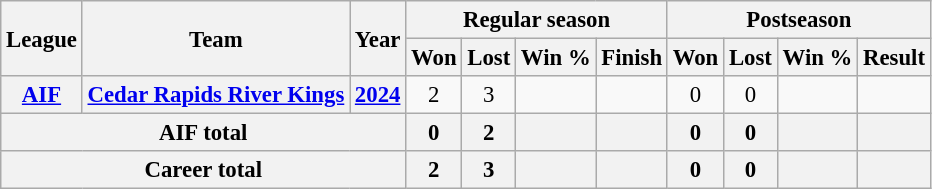<table class="wikitable" style="font-size: 95%; text-align:center;">
<tr>
<th rowspan=2>League</th>
<th rowspan=2>Team</th>
<th rowspan=2>Year</th>
<th colspan=4>Regular season</th>
<th colspan=4>Postseason</th>
</tr>
<tr>
<th>Won</th>
<th>Lost</th>
<th>Win %</th>
<th>Finish</th>
<th>Won</th>
<th>Lost</th>
<th>Win %</th>
<th>Result</th>
</tr>
<tr ! |->
<th><a href='#'>AIF</a></th>
<th><a href='#'>Cedar Rapids River Kings</a></th>
<th><a href='#'>2024</a></th>
<td>2</td>
<td>3</td>
<td></td>
<td></td>
<td>0</td>
<td>0</td>
<td></td>
<td></td>
</tr>
<tr>
<th colspan=3>AIF total</th>
<th>0</th>
<th>2</th>
<th></th>
<th></th>
<th>0</th>
<th>0</th>
<th></th>
<th></th>
</tr>
<tr>
<th colspan=3>Career total</th>
<th>2</th>
<th>3</th>
<th></th>
<th></th>
<th>0</th>
<th>0</th>
<th></th>
<th></th>
</tr>
</table>
